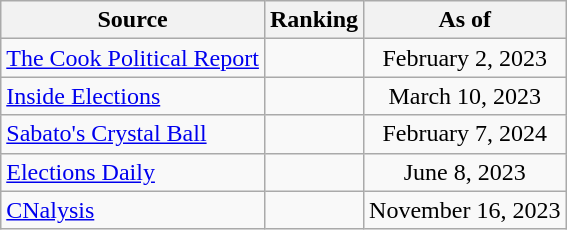<table class="wikitable" style="text-align:center">
<tr>
<th>Source</th>
<th>Ranking</th>
<th>As of</th>
</tr>
<tr>
<td align=left><a href='#'>The Cook Political Report</a></td>
<td></td>
<td>February 2, 2023</td>
</tr>
<tr>
<td align=left><a href='#'>Inside Elections</a></td>
<td></td>
<td>March 10, 2023</td>
</tr>
<tr>
<td align=left><a href='#'>Sabato's Crystal Ball</a></td>
<td></td>
<td>February 7, 2024</td>
</tr>
<tr>
<td align=left><a href='#'>Elections Daily</a></td>
<td></td>
<td>June 8, 2023</td>
</tr>
<tr>
<td align=left><a href='#'>CNalysis</a></td>
<td></td>
<td>November 16, 2023</td>
</tr>
</table>
